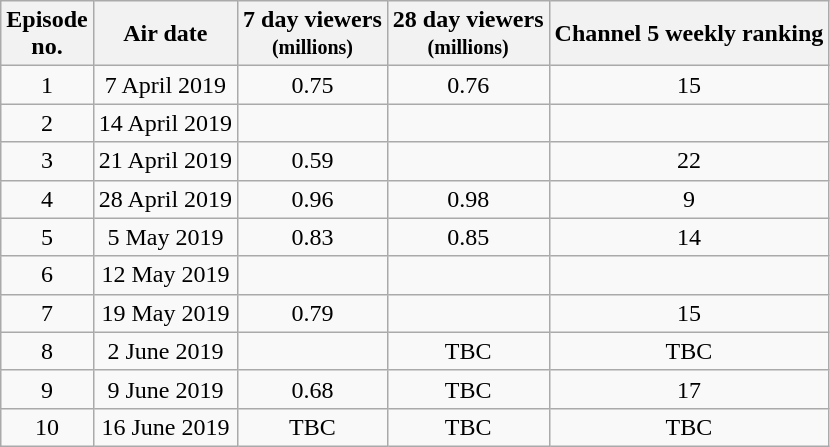<table class="wikitable" style="text-align:center;">
<tr>
<th>Episode<br>no.</th>
<th>Air date</th>
<th>7 day viewers<br><small>(millions)</small></th>
<th>28 day viewers<br><small>(millions)</small></th>
<th>Channel 5 weekly ranking</th>
</tr>
<tr>
<td>1</td>
<td>7 April 2019</td>
<td>0.75</td>
<td>0.76</td>
<td>15</td>
</tr>
<tr>
<td>2</td>
<td>14 April 2019</td>
<td></td>
<td></td>
<td></td>
</tr>
<tr>
<td>3</td>
<td>21 April 2019</td>
<td>0.59</td>
<td></td>
<td>22</td>
</tr>
<tr>
<td>4</td>
<td>28 April 2019</td>
<td>0.96</td>
<td>0.98</td>
<td>9</td>
</tr>
<tr>
<td>5</td>
<td>5 May 2019</td>
<td>0.83</td>
<td>0.85</td>
<td>14</td>
</tr>
<tr>
<td>6</td>
<td>12 May 2019</td>
<td></td>
<td></td>
<td></td>
</tr>
<tr>
<td>7</td>
<td>19 May 2019</td>
<td>0.79</td>
<td></td>
<td>15</td>
</tr>
<tr>
<td>8</td>
<td>2 June 2019</td>
<td></td>
<td>TBC</td>
<td>TBC</td>
</tr>
<tr>
<td>9</td>
<td>9 June 2019</td>
<td>0.68</td>
<td>TBC</td>
<td>17</td>
</tr>
<tr>
<td>10</td>
<td>16 June 2019</td>
<td>TBC</td>
<td>TBC</td>
<td>TBC</td>
</tr>
</table>
